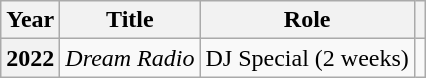<table class="wikitable plainrowheaders">
<tr>
<th scope="col">Year</th>
<th scope="col">Title</th>
<th scope="col">Role</th>
<th scope="col"></th>
</tr>
<tr>
<th scope="row">2022</th>
<td><em>Dream Radio</em></td>
<td>DJ Special (2 weeks)</td>
<td style="text-align:center"></td>
</tr>
</table>
